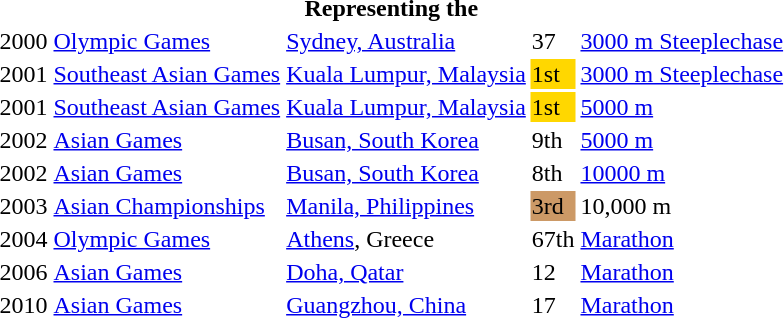<table>
<tr>
<th colspan="5">Representing the </th>
</tr>
<tr>
<td>2000</td>
<td><a href='#'>Olympic Games</a></td>
<td><a href='#'>Sydney, Australia</a></td>
<td>37</td>
<td><a href='#'>3000 m Steeplechase</a></td>
</tr>
<tr>
<td>2001</td>
<td><a href='#'>Southeast Asian Games</a></td>
<td><a href='#'>Kuala Lumpur, Malaysia</a></td>
<td bgcolor="gold">1st</td>
<td><a href='#'>3000 m Steeplechase</a></td>
</tr>
<tr>
<td>2001</td>
<td><a href='#'>Southeast Asian Games</a></td>
<td><a href='#'>Kuala Lumpur, Malaysia</a></td>
<td bgcolor="gold">1st</td>
<td><a href='#'>5000 m</a></td>
</tr>
<tr>
<td>2002</td>
<td><a href='#'>Asian Games</a></td>
<td><a href='#'>Busan, South Korea</a></td>
<td>9th</td>
<td><a href='#'>5000 m</a></td>
</tr>
<tr>
<td>2002</td>
<td><a href='#'>Asian Games</a></td>
<td><a href='#'>Busan, South Korea</a></td>
<td>8th</td>
<td><a href='#'>10000 m</a></td>
</tr>
<tr>
<td>2003</td>
<td><a href='#'>Asian Championships</a></td>
<td><a href='#'>Manila, Philippines</a></td>
<td bgcolor="cc9966">3rd</td>
<td>10,000 m</td>
</tr>
<tr>
<td>2004</td>
<td><a href='#'>Olympic Games</a></td>
<td><a href='#'>Athens</a>, Greece</td>
<td>67th</td>
<td><a href='#'>Marathon</a></td>
</tr>
<tr>
<td>2006</td>
<td><a href='#'>Asian Games</a></td>
<td><a href='#'>Doha, Qatar</a></td>
<td>12</td>
<td><a href='#'>Marathon</a></td>
</tr>
<tr>
<td>2010</td>
<td><a href='#'>Asian Games</a></td>
<td><a href='#'>Guangzhou, China</a></td>
<td>17</td>
<td><a href='#'>Marathon</a></td>
</tr>
</table>
